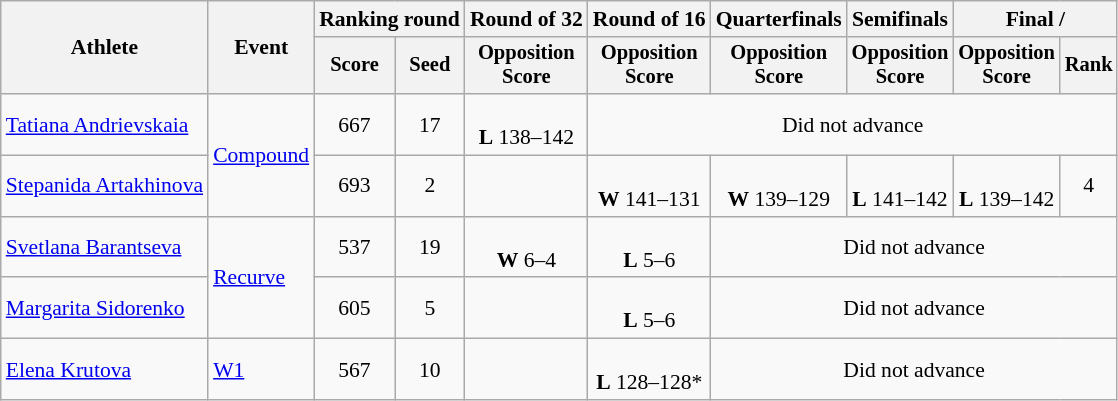<table class="wikitable" style="text-align:center; font-size:90%">
<tr>
<th rowspan=2>Athlete</th>
<th rowspan=2>Event</th>
<th colspan=2>Ranking round</th>
<th>Round of 32</th>
<th>Round of 16</th>
<th>Quarterfinals</th>
<th>Semifinals</th>
<th colspan=2>Final / </th>
</tr>
<tr style="font-size:95%">
<th>Score</th>
<th>Seed</th>
<th>Opposition<br>Score</th>
<th>Opposition<br>Score</th>
<th>Opposition<br>Score</th>
<th>Opposition<br>Score</th>
<th>Opposition<br>Score</th>
<th>Rank</th>
</tr>
<tr>
<td align=left><a href='#'>Tatiana Andrievskaia</a></td>
<td rowspan=2 align=left><a href='#'>Compound</a></td>
<td>667</td>
<td>17</td>
<td><br><strong>L</strong> 138–142</td>
<td colspan=5>Did not advance</td>
</tr>
<tr>
<td align=left><a href='#'>Stepanida Artakhinova</a></td>
<td>693</td>
<td>2</td>
<td></td>
<td><br><strong>W</strong> 141–131</td>
<td><br><strong>W</strong> 139–129</td>
<td><br><strong>L</strong> 141–142</td>
<td><br><strong>L</strong> 139–142</td>
<td>4</td>
</tr>
<tr>
<td align=left><a href='#'>Svetlana Barantseva</a></td>
<td rowspan=2 align=left><a href='#'>Recurve</a></td>
<td>537</td>
<td>19</td>
<td><br><strong>W</strong> 6–4</td>
<td><br><strong>L</strong> 5–6</td>
<td colspan=4>Did not advance</td>
</tr>
<tr>
<td align=left><a href='#'>Margarita Sidorenko</a></td>
<td>605</td>
<td>5</td>
<td></td>
<td><br><strong>L</strong> 5–6</td>
<td colspan=4>Did not advance</td>
</tr>
<tr>
<td align=left><a href='#'>Elena Krutova</a></td>
<td align=left><a href='#'>W1</a></td>
<td>567</td>
<td>10</td>
<td></td>
<td><br><strong>L</strong> 128–128*</td>
<td colspan=4>Did not advance</td>
</tr>
</table>
